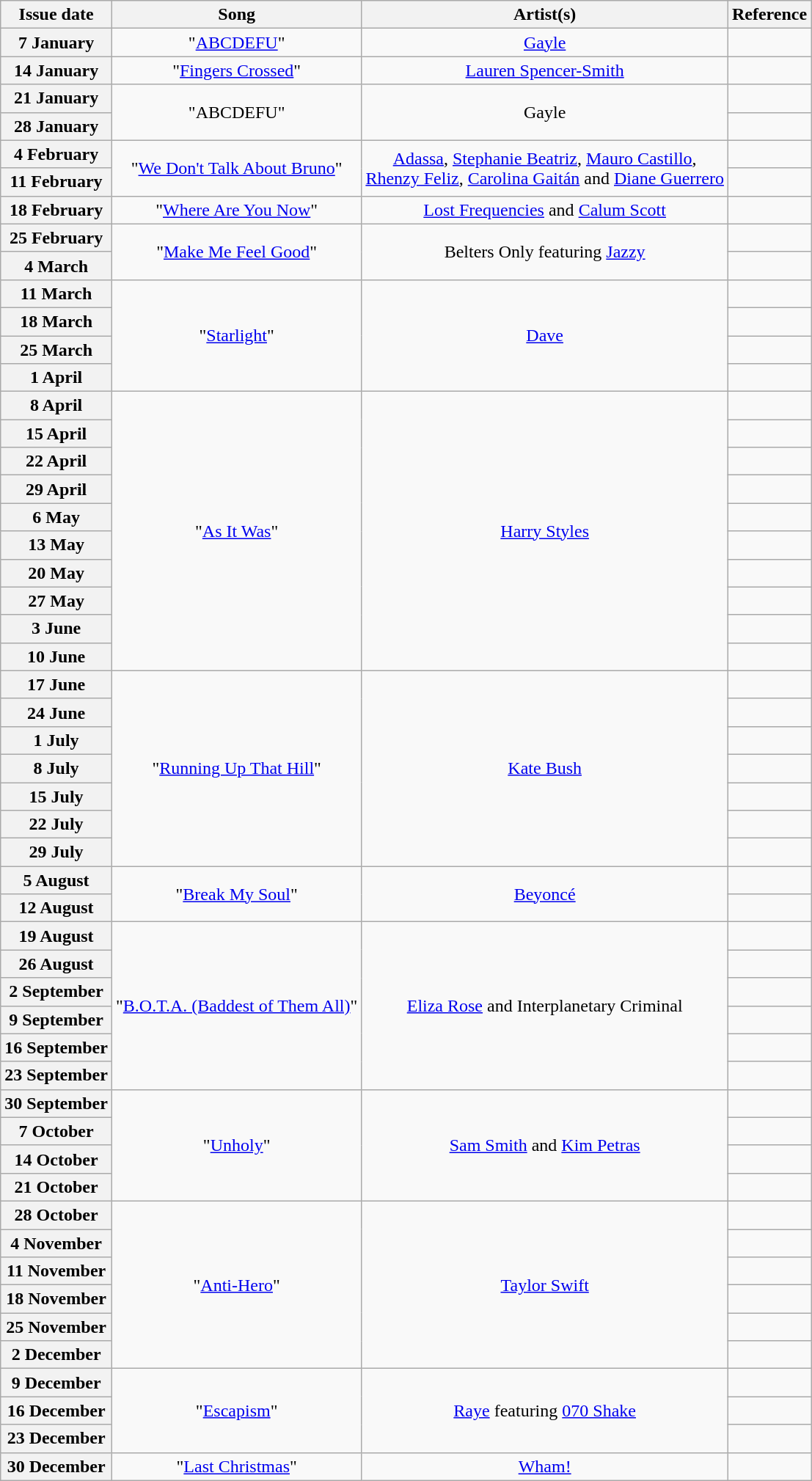<table class="wikitable plainrowheaders">
<tr>
<th>Issue date</th>
<th>Song</th>
<th>Artist(s)</th>
<th>Reference</th>
</tr>
<tr>
<th scope="row">7 January</th>
<td align="center">"<a href='#'>ABCDEFU</a>"</td>
<td align="center"><a href='#'>Gayle</a></td>
<td align="center"></td>
</tr>
<tr>
<th scope="row">14 January</th>
<td align="center">"<a href='#'>Fingers Crossed</a>"</td>
<td align="center"><a href='#'>Lauren Spencer-Smith</a></td>
<td align="center"></td>
</tr>
<tr>
<th scope="row">21 January</th>
<td align="center" rowspan="2">"ABCDEFU"</td>
<td align="center" rowspan="2">Gayle</td>
<td align="center"></td>
</tr>
<tr>
<th scope="row">28 January</th>
<td align="center"></td>
</tr>
<tr>
<th scope="row">4 February</th>
<td align="center" rowspan="2">"<a href='#'>We Don't Talk About Bruno</a>"</td>
<td align="center" rowspan="2"><a href='#'>Adassa</a>, <a href='#'>Stephanie Beatriz</a>, <a href='#'>Mauro Castillo</a>, <br><a href='#'>Rhenzy Feliz</a>, <a href='#'>Carolina Gaitán</a> and <a href='#'>Diane Guerrero</a></td>
<td align="center"></td>
</tr>
<tr>
<th scope="row">11 February</th>
<td align="center"></td>
</tr>
<tr>
<th scope="row">18 February</th>
<td align="center">"<a href='#'>Where Are You Now</a>"</td>
<td align="center"><a href='#'>Lost Frequencies</a> and <a href='#'>Calum Scott</a></td>
<td align="center"></td>
</tr>
<tr>
<th scope="row">25 February</th>
<td align="center" rowspan="2">"<a href='#'>Make Me Feel Good</a>"</td>
<td align="center" rowspan="2">Belters Only featuring <a href='#'>Jazzy</a></td>
<td align="center"></td>
</tr>
<tr>
<th scope="row">4 March</th>
<td align="center"></td>
</tr>
<tr>
<th scope="row">11 March</th>
<td align="center" rowspan="4">"<a href='#'>Starlight</a>"</td>
<td align="center" rowspan="4"><a href='#'>Dave</a></td>
<td align="center"></td>
</tr>
<tr>
<th scope="row">18 March</th>
<td align="center"></td>
</tr>
<tr>
<th scope="row">25 March</th>
<td align="center"></td>
</tr>
<tr>
<th scope="row">1 April</th>
<td align="center"></td>
</tr>
<tr>
<th scope="row">8 April</th>
<td align="center" rowspan="10">"<a href='#'>As It Was</a>"</td>
<td align="center" rowspan="10"><a href='#'>Harry Styles</a></td>
<td align="center"></td>
</tr>
<tr>
<th scope="row">15 April</th>
<td align="center"></td>
</tr>
<tr>
<th scope="row">22 April</th>
<td align="center"></td>
</tr>
<tr>
<th scope="row">29 April</th>
<td align="center"></td>
</tr>
<tr>
<th scope="row">6 May</th>
<td align="center"></td>
</tr>
<tr>
<th scope="row">13 May</th>
<td align="center"></td>
</tr>
<tr>
<th scope="row">20 May</th>
<td align="center"></td>
</tr>
<tr>
<th scope="row">27 May</th>
<td align="center"></td>
</tr>
<tr>
<th scope="row">3 June</th>
<td align="center"></td>
</tr>
<tr>
<th scope="row">10 June</th>
<td align="center"></td>
</tr>
<tr>
<th scope="row">17 June</th>
<td align="center" rowspan="7">"<a href='#'>Running Up That Hill</a>"</td>
<td align="center" rowspan="7"><a href='#'>Kate Bush</a></td>
<td align="center"></td>
</tr>
<tr>
<th scope="row">24 June</th>
<td align="center"></td>
</tr>
<tr>
<th scope="row">1 July</th>
<td align="center"></td>
</tr>
<tr>
<th scope="row">8 July</th>
<td align="center"></td>
</tr>
<tr>
<th scope="row">15 July</th>
<td align="center"></td>
</tr>
<tr>
<th scope="row">22 July</th>
<td align="center"></td>
</tr>
<tr>
<th scope="row">29 July</th>
<td align="center"></td>
</tr>
<tr>
<th scope="row">5 August</th>
<td align="center" rowspan="2">"<a href='#'>Break My Soul</a>"</td>
<td align="center" rowspan="2"><a href='#'>Beyoncé</a></td>
<td align="center"></td>
</tr>
<tr>
<th scope="row">12 August</th>
<td align="center"></td>
</tr>
<tr>
<th scope="row">19 August</th>
<td align="center" rowspan="6">"<a href='#'>B.O.T.A. (Baddest of Them All)</a>"</td>
<td align="center" rowspan="6"><a href='#'>Eliza Rose</a> and Interplanetary Criminal</td>
<td align="center"></td>
</tr>
<tr>
<th scope="row">26 August</th>
<td align="center"></td>
</tr>
<tr>
<th scope="row">2 September</th>
<td align="center"></td>
</tr>
<tr>
<th scope="row">9 September</th>
<td align="center"></td>
</tr>
<tr>
<th scope="row">16 September</th>
<td align="center"></td>
</tr>
<tr>
<th scope="row">23 September</th>
<td align="center"></td>
</tr>
<tr>
<th scope="row">30 September</th>
<td align="center" rowspan="4">"<a href='#'>Unholy</a>"</td>
<td align="center" rowspan="4"><a href='#'>Sam Smith</a> and <a href='#'>Kim Petras</a></td>
<td align="center"></td>
</tr>
<tr>
<th scope="row">7 October</th>
<td align="center"></td>
</tr>
<tr>
<th scope="row">14 October</th>
<td align="center"></td>
</tr>
<tr>
<th scope="row">21 October</th>
<td align="center"></td>
</tr>
<tr>
<th scope="row">28 October</th>
<td align="center" rowspan="6">"<a href='#'>Anti-Hero</a>"</td>
<td align="center" rowspan="6"><a href='#'>Taylor Swift</a></td>
<td align="center"></td>
</tr>
<tr>
<th scope="row">4 November</th>
<td align="center"></td>
</tr>
<tr>
<th scope="row">11 November</th>
<td align="center"></td>
</tr>
<tr>
<th scope="row">18 November</th>
<td align="center"></td>
</tr>
<tr>
<th scope="row">25 November</th>
<td align="center"></td>
</tr>
<tr>
<th scope="row">2 December</th>
<td align="center"></td>
</tr>
<tr>
<th scope="row">9 December</th>
<td align="center" rowspan="3">"<a href='#'>Escapism</a>"</td>
<td align="center" rowspan="3"><a href='#'>Raye</a> featuring <a href='#'>070 Shake</a></td>
<td align="center"></td>
</tr>
<tr>
<th scope="row">16 December</th>
<td align="center"></td>
</tr>
<tr>
<th scope="row">23 December</th>
<td align="center"></td>
</tr>
<tr>
<th scope="row">30 December</th>
<td align="center">"<a href='#'>Last Christmas</a>"</td>
<td align="center"><a href='#'>Wham!</a></td>
<td align="center"></td>
</tr>
</table>
